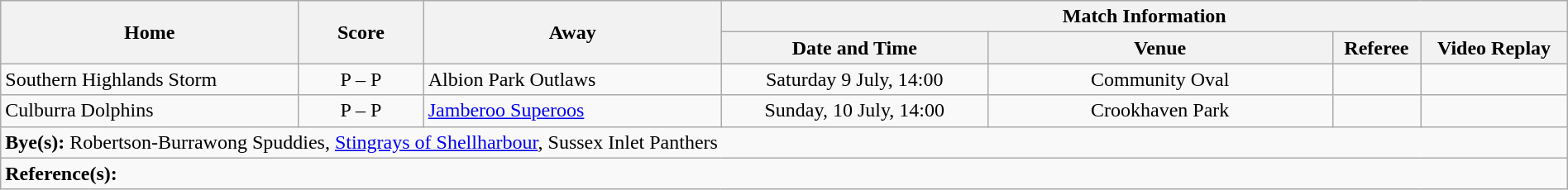<table class="wikitable" width="100% text-align:center;">
<tr>
<th rowspan="2" width="19%">Home</th>
<th rowspan="2" width="8%">Score</th>
<th rowspan="2" width="19%">Away</th>
<th colspan="4">Match Information</th>
</tr>
<tr bgcolor="#CCCCCC">
<th width="17%">Date and Time</th>
<th width="22%">Venue</th>
<th>Referee</th>
<th>Video Replay</th>
</tr>
<tr>
<td> Southern Highlands Storm</td>
<td style="text-align:center;">P – P</td>
<td> Albion Park Outlaws</td>
<td style="text-align:center;">Saturday 9 July, 14:00</td>
<td style="text-align:center;">Community Oval</td>
<td style="text-align:center;"></td>
<td style="text-align:center;"></td>
</tr>
<tr>
<td> Culburra Dolphins</td>
<td style="text-align:center;">P – P</td>
<td> <a href='#'>Jamberoo Superoos</a></td>
<td style="text-align:center;">Sunday, 10 July, 14:00</td>
<td style="text-align:center;">Crookhaven Park</td>
<td style="text-align:center;"></td>
<td style="text-align:center;"></td>
</tr>
<tr>
<td colspan="7"><strong>Bye(s):</strong>  Robertson-Burrawong Spuddies,  <a href='#'>Stingrays of Shellharbour</a>,  Sussex Inlet Panthers</td>
</tr>
<tr>
<td colspan="7"><strong>Reference(s):</strong></td>
</tr>
</table>
